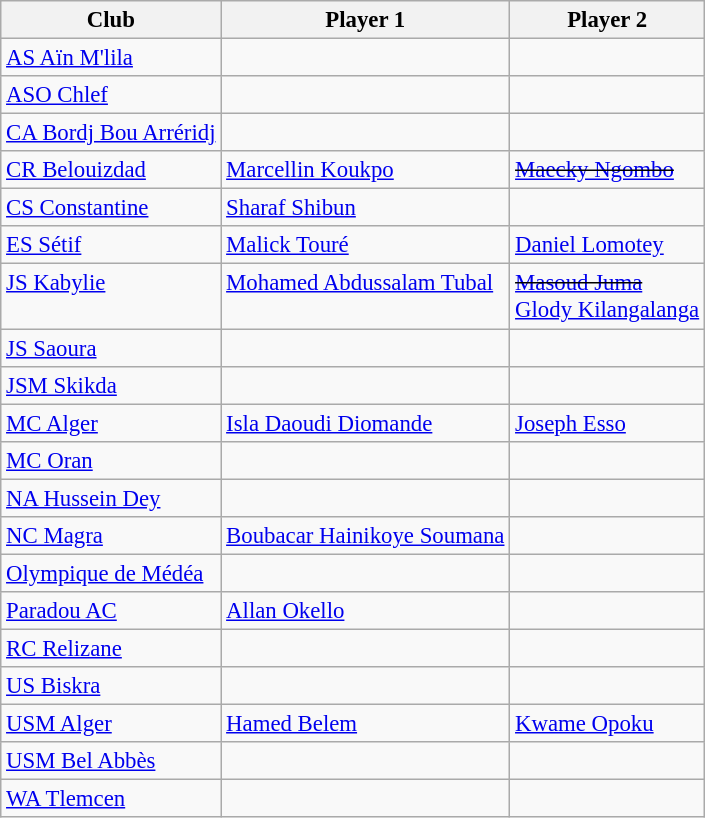<table class="wikitable plainrowheaders sortable" style="text-align:left;font-size:95%">
<tr>
<th>Club</th>
<th>Player 1</th>
<th>Player 2</th>
</tr>
<tr style="vertical-align:top;">
<td><a href='#'>AS Aïn M'lila</a></td>
<td></td>
<td></td>
</tr>
<tr style="vertical-align:top;">
<td><a href='#'>ASO Chlef</a></td>
<td></td>
<td></td>
</tr>
<tr style="vertical-align:top;">
<td><a href='#'>CA Bordj Bou Arréridj</a></td>
<td></td>
<td></td>
</tr>
<tr style="vertical-align:top;">
<td><a href='#'>CR Belouizdad</a></td>
<td> <a href='#'>Marcellin Koukpo</a></td>
<td> <s><a href='#'>Maecky Ngombo</a></s></td>
</tr>
<tr style="vertical-align:top;">
<td><a href='#'>CS Constantine</a></td>
<td> <a href='#'>Sharaf Shibun</a></td>
<td></td>
</tr>
<tr style="vertical-align:top;">
<td><a href='#'>ES Sétif</a></td>
<td> <a href='#'>Malick Touré</a></td>
<td> <a href='#'>Daniel Lomotey</a></td>
</tr>
<tr style="vertical-align:top;">
<td><a href='#'>JS Kabylie</a></td>
<td> <a href='#'>Mohamed Abdussalam Tubal</a></td>
<td> <s><a href='#'>Masoud Juma</a></s><br> <a href='#'>Glody Kilangalanga</a></td>
</tr>
<tr style="vertical-align:top;">
<td><a href='#'>JS Saoura</a></td>
<td></td>
<td></td>
</tr>
<tr style="vertical-align:top;">
<td><a href='#'>JSM Skikda</a></td>
<td></td>
<td></td>
</tr>
<tr style="vertical-align:top;">
<td><a href='#'>MC Alger</a></td>
<td> <a href='#'>Isla Daoudi Diomande</a></td>
<td> <a href='#'>Joseph Esso</a></td>
</tr>
<tr style="vertical-align:top;">
<td><a href='#'>MC Oran</a></td>
<td></td>
<td></td>
</tr>
<tr style="vertical-align:top;">
<td><a href='#'>NA Hussein Dey</a></td>
<td></td>
<td></td>
</tr>
<tr style="vertical-align:top;">
<td><a href='#'>NC Magra</a></td>
<td> <a href='#'>Boubacar Hainikoye Soumana</a></td>
<td></td>
</tr>
<tr style="vertical-align:top;">
<td><a href='#'>Olympique de Médéa</a></td>
<td></td>
<td></td>
</tr>
<tr style="vertical-align:top;">
<td><a href='#'>Paradou AC</a></td>
<td> <a href='#'>Allan Okello</a></td>
<td></td>
</tr>
<tr style="vertical-align:top;">
<td><a href='#'>RC Relizane</a></td>
<td></td>
<td></td>
</tr>
<tr style="vertical-align:top;">
<td><a href='#'>US Biskra</a></td>
<td></td>
<td></td>
</tr>
<tr style="vertical-align:top;">
<td><a href='#'>USM Alger</a></td>
<td> <a href='#'>Hamed Belem</a></td>
<td> <a href='#'>Kwame Opoku</a></td>
</tr>
<tr style="vertical-align:top;">
<td><a href='#'>USM Bel Abbès</a></td>
<td></td>
<td></td>
</tr>
<tr style="vertical-align:top;">
<td><a href='#'>WA Tlemcen</a></td>
<td></td>
<td></td>
</tr>
</table>
